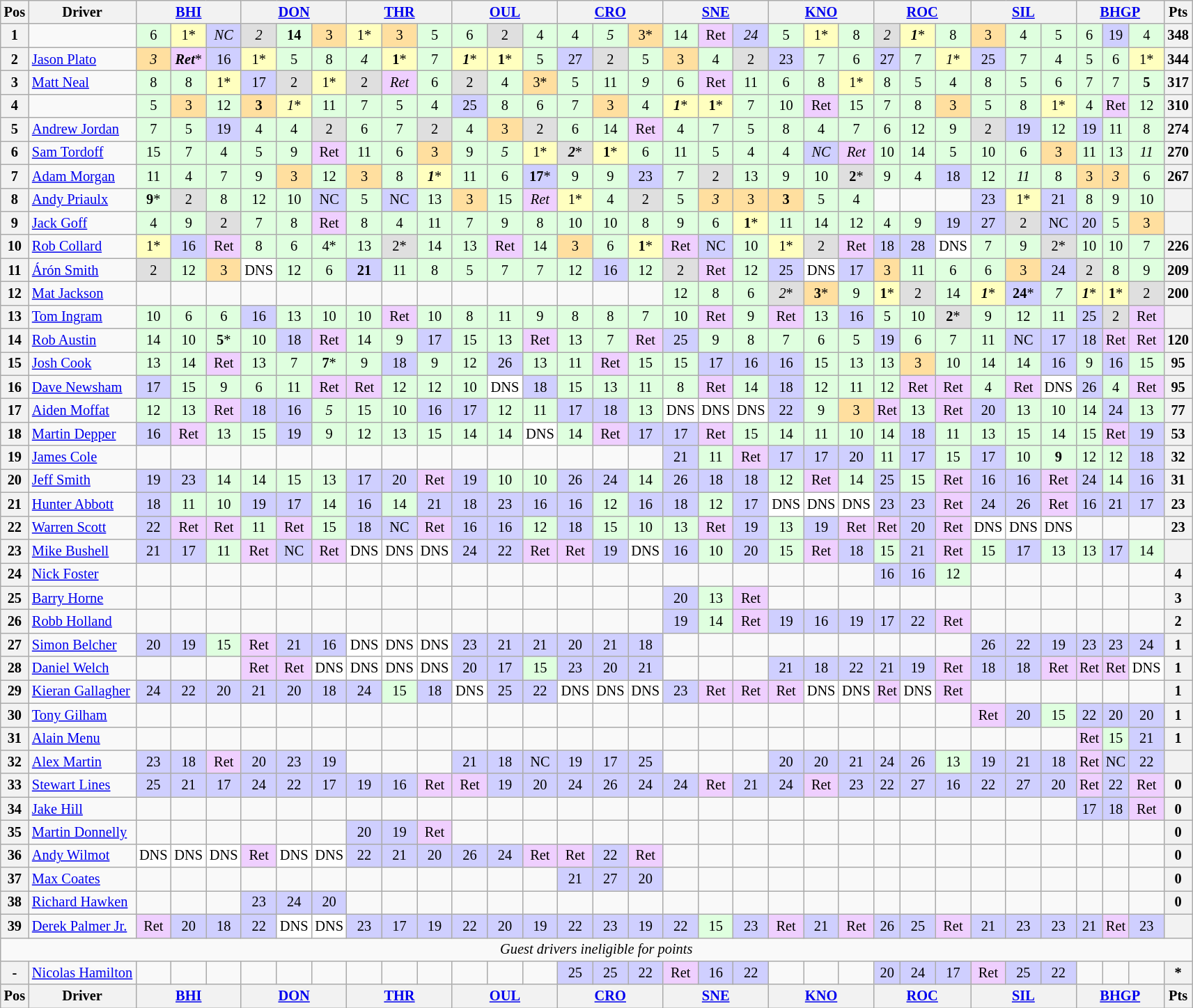<table class="wikitable" style="font-size: 85%; text-align: center;">
<tr valign="top">
<th valign="middle">Pos</th>
<th valign="middle">Driver</th>
<th colspan="3"><a href='#'>BHI</a></th>
<th colspan="3"><a href='#'>DON</a></th>
<th colspan="3"><a href='#'>THR</a></th>
<th colspan="3"><a href='#'>OUL</a></th>
<th colspan="3"><a href='#'>CRO</a></th>
<th colspan="3"><a href='#'>SNE</a></th>
<th colspan="3"><a href='#'>KNO</a></th>
<th colspan="3"><a href='#'>ROC</a></th>
<th colspan="3"><a href='#'>SIL</a></th>
<th colspan="3"><a href='#'>BHGP</a></th>
<th valign=middle>Pts</th>
</tr>
<tr>
<th>1</th>
<td align=left></td>
<td style="background:#dfffdf;">6</td>
<td style="background:#ffffbf;">1*</td>
<td style="background:#cfcfff;"><em>NC</em></td>
<td style="background:#dfdfdf;"><em>2</em></td>
<td style="background:#dfffdf;"><strong>14</strong></td>
<td style="background:#ffdf9f;">3</td>
<td style="background:#ffffbf;">1*</td>
<td style="background:#ffdf9f;">3</td>
<td style="background:#dfffdf;">5</td>
<td style="background:#dfffdf;">6</td>
<td style="background:#dfdfdf;">2</td>
<td style="background:#dfffdf;">4</td>
<td style="background:#dfffdf;">4</td>
<td style="background:#dfffdf;"><em>5</em></td>
<td style="background:#ffdf9f;">3*</td>
<td style="background:#dfffdf;">14</td>
<td style="background:#efcfff;">Ret</td>
<td style="background:#cfcfff;"><em>24</em></td>
<td style="background:#dfffdf;">5</td>
<td style="background:#ffffbf;">1*</td>
<td style="background:#dfffdf;">8</td>
<td style="background:#dfdfdf;"><em>2</em></td>
<td style="background:#ffffbf;"><strong><em>1</em></strong>*</td>
<td style="background:#dfffdf;">8</td>
<td style="background:#ffdf9f;">3</td>
<td style="background:#dfffdf;">4</td>
<td style="background:#dfffdf;">5</td>
<td style="background:#dfffdf;">6</td>
<td style="background:#cfcfff;">19</td>
<td style="background:#dfffdf;">4</td>
<th>348</th>
</tr>
<tr>
<th>2</th>
<td align=left> <a href='#'>Jason Plato</a></td>
<td style="background:#ffdf9f;"><em>3</em></td>
<td style="background:#efcfff;"><strong><em>Ret</em></strong>*</td>
<td style="background:#cfcfff;">16</td>
<td style="background:#ffffbf;">1*</td>
<td style="background:#dfffdf;">5</td>
<td style="background:#dfffdf;">8</td>
<td style="background:#dfffdf;"><em>4</em></td>
<td style="background:#ffffbf;"><strong>1</strong>*</td>
<td style="background:#dfffdf;">7</td>
<td style="background:#ffffbf;"><strong><em>1</em></strong>*</td>
<td style="background:#ffffbf;"><strong>1</strong>*</td>
<td style="background:#dfffdf;">5</td>
<td style="background:#cfcfff;">27</td>
<td style="background:#dfdfdf;">2</td>
<td style="background:#dfffdf;">5</td>
<td style="background:#ffdf9f;">3</td>
<td style="background:#dfffdf;">4</td>
<td style="background:#dfdfdf;">2</td>
<td style="background:#cfcfff;">23</td>
<td style="background:#dfffdf;">7</td>
<td style="background:#dfffdf;">6</td>
<td style="background:#cfcfff;">27</td>
<td style="background:#dfffdf;">7</td>
<td style="background:#ffffbf;"><em>1</em>*</td>
<td style="background:#cfcfff;">25</td>
<td style="background:#dfffdf;">7</td>
<td style="background:#dfffdf;">4</td>
<td style="background:#dfffdf;">5</td>
<td style="background:#dfffdf;">6</td>
<td style="background:#ffffbf;">1*</td>
<th>344</th>
</tr>
<tr>
<th>3</th>
<td align=left> <a href='#'>Matt Neal</a></td>
<td style="background:#dfffdf;">8</td>
<td style="background:#dfffdf;">8</td>
<td style="background:#ffffbf;">1*</td>
<td style="background:#cfcfff;">17</td>
<td style="background:#dfdfdf;">2</td>
<td style="background:#ffffbf;">1*</td>
<td style="background:#dfdfdf;">2</td>
<td style="background:#efcfff;"><em>Ret</em></td>
<td style="background:#dfffdf;">6</td>
<td style="background:#dfdfdf;">2</td>
<td style="background:#dfffdf;">4</td>
<td style="background:#ffdf9f;">3*</td>
<td style="background:#dfffdf;">5</td>
<td style="background:#dfffdf;">11</td>
<td style="background:#dfffdf;"><em>9</em></td>
<td style="background:#dfffdf;">6</td>
<td style="background:#efcfff;">Ret</td>
<td style="background:#dfffdf;">11</td>
<td style="background:#dfffdf;">6</td>
<td style="background:#dfffdf;">8</td>
<td style="background:#ffffbf;">1*</td>
<td style="background:#dfffdf;">8</td>
<td style="background:#dfffdf;">5</td>
<td style="background:#dfffdf;">4</td>
<td style="background:#dfffdf;">8</td>
<td style="background:#dfffdf;">5</td>
<td style="background:#dfffdf;">6</td>
<td style="background:#dfffdf;">7</td>
<td style="background:#dfffdf;">7</td>
<td style="background:#dfffdf;"><strong>5</strong></td>
<th>317</th>
</tr>
<tr>
<th>4</th>
<td align=left></td>
<td style="background:#dfffdf;">5</td>
<td style="background:#ffdf9f;">3</td>
<td style="background:#dfffdf;">12</td>
<td style="background:#ffdf9f;"><strong>3</strong></td>
<td style="background:#ffffbf;"><em>1</em>*</td>
<td style="background:#dfffdf;">11</td>
<td style="background:#dfffdf;">7</td>
<td style="background:#dfffdf;">5</td>
<td style="background:#dfffdf;">4</td>
<td style="background:#cfcfff;">25</td>
<td style="background:#dfffdf;">8</td>
<td style="background:#dfffdf;">6</td>
<td style="background:#dfffdf;">7</td>
<td style="background:#ffdf9f;">3</td>
<td style="background:#dfffdf;">4</td>
<td style="background:#ffffbf;"><strong><em>1</em></strong>*</td>
<td style="background:#ffffbf;"><strong>1</strong>*</td>
<td style="background:#dfffdf;">7</td>
<td style="background:#dfffdf;">10</td>
<td style="background:#efcfff;">Ret</td>
<td style="background:#dfffdf;">15</td>
<td style="background:#dfffdf;">7</td>
<td style="background:#dfffdf;">8</td>
<td style="background:#ffdf9f;">3</td>
<td style="background:#dfffdf;">5</td>
<td style="background:#dfffdf;">8</td>
<td style="background:#ffffbf;">1*</td>
<td style="background:#dfffdf;">4</td>
<td style="background:#efcfff;">Ret</td>
<td style="background:#dfffdf;">12</td>
<th>310</th>
</tr>
<tr>
<th>5</th>
<td align=left> <a href='#'>Andrew Jordan</a></td>
<td style="background:#dfffdf;">7</td>
<td style="background:#dfffdf;">5</td>
<td style="background:#cfcfff;">19</td>
<td style="background:#dfffdf;">4</td>
<td style="background:#dfffdf;">4</td>
<td style="background:#dfdfdf;">2</td>
<td style="background:#dfffdf;">6</td>
<td style="background:#dfffdf;">7</td>
<td style="background:#dfdfdf;">2</td>
<td style="background:#dfffdf;">4</td>
<td style="background:#ffdf9f;">3</td>
<td style="background:#dfdfdf;">2</td>
<td style="background:#dfffdf;">6</td>
<td style="background:#dfffdf;">14</td>
<td style="background:#efcfff;">Ret</td>
<td style="background:#dfffdf;">4</td>
<td style="background:#dfffdf;">7</td>
<td style="background:#dfffdf;">5</td>
<td style="background:#dfffdf;">8</td>
<td style="background:#dfffdf;">4</td>
<td style="background:#dfffdf;">7</td>
<td style="background:#dfffdf;">6</td>
<td style="background:#dfffdf;">12</td>
<td style="background:#dfffdf;">9</td>
<td style="background:#dfdfdf;">2</td>
<td style="background:#cfcfff;">19</td>
<td style="background:#dfffdf;">12</td>
<td style="background:#cfcfff;">19</td>
<td style="background:#dfffdf;">11</td>
<td style="background:#dfffdf;">8</td>
<th>274</th>
</tr>
<tr>
<th>6</th>
<td align=left> <a href='#'>Sam Tordoff</a></td>
<td style="background:#dfffdf;">15</td>
<td style="background:#dfffdf;">7</td>
<td style="background:#dfffdf;">4</td>
<td style="background:#dfffdf;">5</td>
<td style="background:#dfffdf;">9</td>
<td style="background:#efcfff;">Ret</td>
<td style="background:#dfffdf;">11</td>
<td style="background:#dfffdf;">6</td>
<td style="background:#ffdf9f;">3</td>
<td style="background:#dfffdf;">9</td>
<td style="background:#dfffdf;"><em>5</em></td>
<td style="background:#ffffbf;">1*</td>
<td style="background:#dfdfdf;"><strong><em>2</em></strong>*</td>
<td style="background:#ffffbf;"><strong>1</strong>*</td>
<td style="background:#dfffdf;">6</td>
<td style="background:#dfffdf;">11</td>
<td style="background:#dfffdf;">5</td>
<td style="background:#dfffdf;">4</td>
<td style="background:#dfffdf;">4</td>
<td style="background:#cfcfff;"><em>NC</em></td>
<td style="background:#efcfff;"><em>Ret</em></td>
<td style="background:#dfffdf;">10</td>
<td style="background:#dfffdf;">14</td>
<td style="background:#dfffdf;">5</td>
<td style="background:#dfffdf;">10</td>
<td style="background:#dfffdf;">6</td>
<td style="background:#ffdf9f;">3</td>
<td style="background:#dfffdf;">11</td>
<td style="background:#dfffdf;">13</td>
<td style="background:#dfffdf;"><em>11</em></td>
<th>270</th>
</tr>
<tr>
<th>7</th>
<td align=left> <a href='#'>Adam Morgan</a></td>
<td style="background:#dfffdf;">11</td>
<td style="background:#dfffdf;">4</td>
<td style="background:#dfffdf;">7</td>
<td style="background:#dfffdf;">9</td>
<td style="background:#ffdf9f;">3</td>
<td style="background:#dfffdf;">12</td>
<td style="background:#ffdf9f;">3</td>
<td style="background:#dfffdf;">8</td>
<td style="background:#ffffbf;"><strong><em>1</em></strong>*</td>
<td style="background:#dfffdf;">11</td>
<td style="background:#dfffdf;">6</td>
<td style="background:#cfcfff;"><strong>17</strong>*</td>
<td style="background:#dfffdf;">9</td>
<td style="background:#dfffdf;">9</td>
<td style="background:#cfcfff;">23</td>
<td style="background:#dfffdf;">7</td>
<td style="background:#dfdfdf;">2</td>
<td style="background:#dfffdf;">13</td>
<td style="background:#dfffdf;">9</td>
<td style="background:#dfffdf;">10</td>
<td style="background:#dfdfdf;"><strong>2</strong>*</td>
<td style="background:#dfffdf;">9</td>
<td style="background:#dfffdf;">4</td>
<td style="background:#cfcfff;">18</td>
<td style="background:#dfffdf;">12</td>
<td style="background:#dfffdf;"><em>11</em></td>
<td style="background:#dfffdf;">8</td>
<td style="background:#ffdf9f;">3</td>
<td style="background:#ffdf9f;"><em>3</em></td>
<td style="background:#dfffdf;">6</td>
<th>267</th>
</tr>
<tr>
<th>8</th>
<td align=left> <a href='#'>Andy Priaulx</a></td>
<td style="background:#dfffdf;"><strong>9</strong>*</td>
<td style="background:#dfdfdf;">2</td>
<td style="background:#dfffdf;">8</td>
<td style="background:#dfffdf;">12</td>
<td style="background:#dfffdf;">10</td>
<td style="background:#cfcfff;">NC</td>
<td style="background:#dfffdf;">5</td>
<td style="background:#cfcfff;">NC</td>
<td style="background:#dfffdf;">13</td>
<td style="background:#ffdf9f;">3</td>
<td style="background:#dfffdf;">15</td>
<td style="background:#efcfff;"><em>Ret</em></td>
<td style="background:#ffffbf;">1*</td>
<td style="background:#dfffdf;">4</td>
<td style="background:#dfdfdf;">2</td>
<td style="background:#dfffdf;">5</td>
<td style="background:#ffdf9f;"><em>3</em></td>
<td style="background:#ffdf9f;">3</td>
<td style="background:#ffdf9f;"><strong>3</strong></td>
<td style="background:#dfffdf;">5</td>
<td style="background:#dfffdf;">4</td>
<td></td>
<td></td>
<td></td>
<td style="background:#cfcfff;">23</td>
<td style="background:#ffffbf;">1*</td>
<td style="background:#cfcfff;">21</td>
<td style="background:#dfffdf;">8</td>
<td style="background:#dfffdf;">9</td>
<td style="background:#dfffdf;">10</td>
<th></th>
</tr>
<tr>
<th>9</th>
<td align=left> <a href='#'>Jack Goff</a></td>
<td style="background:#dfffdf;">4</td>
<td style="background:#dfffdf;">9</td>
<td style="background:#dfdfdf;">2</td>
<td style="background:#dfffdf;">7</td>
<td style="background:#dfffdf;">8</td>
<td style="background:#efcfff;">Ret</td>
<td style="background:#dfffdf;">8</td>
<td style="background:#dfffdf;">4</td>
<td style="background:#dfffdf;">11</td>
<td style="background:#dfffdf;">7</td>
<td style="background:#dfffdf;">9</td>
<td style="background:#dfffdf;">8</td>
<td style="background:#dfffdf;">10</td>
<td style="background:#dfffdf;">10</td>
<td style="background:#dfffdf;">8</td>
<td style="background:#dfffdf;">9</td>
<td style="background:#dfffdf;">6</td>
<td style="background:#ffffbf;"><strong>1</strong>*</td>
<td style="background:#dfffdf;">11</td>
<td style="background:#dfffdf;">14</td>
<td style="background:#dfffdf;">12</td>
<td style="background:#dfffdf;">4</td>
<td style="background:#dfffdf;">9</td>
<td style="background:#cfcfff;">19</td>
<td style="background:#cfcfff;">27</td>
<td style="background:#dfdfdf;">2</td>
<td style="background:#cfcfff;">NC</td>
<td style="background:#cfcfff;">20</td>
<td style="background:#dfffdf;">5</td>
<td style="background:#ffdf9f;">3</td>
<th></th>
</tr>
<tr>
<th>10</th>
<td align=left> <a href='#'>Rob Collard</a></td>
<td style="background:#ffffbf;">1*</td>
<td style="background:#cfcfff;">16</td>
<td style="background:#efcfff;">Ret</td>
<td style="background:#dfffdf;">8</td>
<td style="background:#dfffdf;">6</td>
<td style="background:#dfffdf;">4*</td>
<td style="background:#dfffdf;">13</td>
<td style="background:#dfdfdf;">2*</td>
<td style="background:#dfffdf;">14</td>
<td style="background:#dfffdf;">13</td>
<td style="background:#efcfff;">Ret</td>
<td style="background:#dfffdf;">14</td>
<td style="background:#ffdf9f;">3</td>
<td style="background:#dfffdf;">6</td>
<td style="background:#ffffbf;"><strong>1</strong>*</td>
<td style="background:#efcfff;">Ret</td>
<td style="background:#cfcfff;">NC</td>
<td style="background:#dfffdf;">10</td>
<td style="background:#ffffbf;">1*</td>
<td style="background:#dfdfdf;">2</td>
<td style="background:#efcfff;">Ret</td>
<td style="background:#cfcfff;">18</td>
<td style="background:#cfcfff;">28</td>
<td style="background:#ffffff;">DNS</td>
<td style="background:#dfffdf;">7</td>
<td style="background:#dfffdf;">9</td>
<td style="background:#dfdfdf;">2*</td>
<td style="background:#dfffdf;">10</td>
<td style="background:#dfffdf;">10</td>
<td style="background:#dfffdf;">7</td>
<th>226</th>
</tr>
<tr>
<th>11</th>
<td align=left> <a href='#'>Árón Smith</a></td>
<td style="background:#dfdfdf;">2</td>
<td style="background:#dfffdf;">12</td>
<td style="background:#ffdf9f;">3</td>
<td style="background:#ffffff;">DNS</td>
<td style="background:#dfffdf;">12</td>
<td style="background:#dfffdf;">6</td>
<td style="background:#cfcfff;"><strong>21</strong></td>
<td style="background:#dfffdf;">11</td>
<td style="background:#dfffdf;">8</td>
<td style="background:#dfffdf;">5</td>
<td style="background:#dfffdf;">7</td>
<td style="background:#dfffdf;">7</td>
<td style="background:#dfffdf;">12</td>
<td style="background:#cfcfff;">16</td>
<td style="background:#dfffdf;">12</td>
<td style="background:#dfdfdf;">2</td>
<td style="background:#efcfff;">Ret</td>
<td style="background:#dfffdf;">12</td>
<td style="background:#cfcfff;">25</td>
<td style="background:#ffffff;">DNS</td>
<td style="background:#cfcfff;">17</td>
<td style="background:#ffdf9f;">3</td>
<td style="background:#dfffdf;">11</td>
<td style="background:#dfffdf;">6</td>
<td style="background:#dfffdf;">6</td>
<td style="background:#ffdf9f;">3</td>
<td style="background:#cfcfff;">24</td>
<td style="background:#dfdfdf;">2</td>
<td style="background:#dfffdf;">8</td>
<td style="background:#dfffdf;">9</td>
<th>209</th>
</tr>
<tr>
<th>12</th>
<td align=left> <a href='#'>Mat Jackson</a></td>
<td style="background:;"></td>
<td style="background:;"></td>
<td style="background:;"></td>
<td style="background:;"></td>
<td style="background:;"></td>
<td style="background:;"></td>
<td style="background:;"></td>
<td style="background:;"></td>
<td style="background:;"></td>
<td style="background:;"></td>
<td style="background:;"></td>
<td style="background:;"></td>
<td style="background:;"></td>
<td style="background:;"></td>
<td style="background:;"></td>
<td style="background:#dfffdf;">12</td>
<td style="background:#dfffdf;">8</td>
<td style="background:#dfffdf;">6</td>
<td style="background:#dfdfdf;"><em>2</em>*</td>
<td style="background:#ffdf9f;"><strong>3</strong>*</td>
<td style="background:#dfffdf;">9</td>
<td style="background:#ffffbf;"><strong>1</strong>*</td>
<td style="background:#dfdfdf;">2</td>
<td style="background:#dfffdf;">14</td>
<td style="background:#ffffbf;"><strong><em>1</em></strong>*</td>
<td style="background:#cfcfff;"><strong>24</strong>*</td>
<td style="background:#dfffdf;"><em>7</em></td>
<td style="background:#ffffbf;"><strong><em>1</em></strong>*</td>
<td style="background:#ffffbf;"><strong>1</strong>*</td>
<td style="background:#dfdfdf;">2</td>
<th>200</th>
</tr>
<tr>
<th>13</th>
<td align=left> <a href='#'>Tom Ingram</a></td>
<td style="background:#dfffdf;">10</td>
<td style="background:#dfffdf;">6</td>
<td style="background:#dfffdf;">6</td>
<td style="background:#cfcfff;">16</td>
<td style="background:#dfffdf;">13</td>
<td style="background:#dfffdf;">10</td>
<td style="background:#dfffdf;">10</td>
<td style="background:#efcfff;">Ret</td>
<td style="background:#dfffdf;">10</td>
<td style="background:#dfffdf;">8</td>
<td style="background:#dfffdf;">11</td>
<td style="background:#dfffdf;">9</td>
<td style="background:#dfffdf;">8</td>
<td style="background:#dfffdf;">8</td>
<td style="background:#dfffdf;">7</td>
<td style="background:#dfffdf;">10</td>
<td style="background:#efcfff;">Ret</td>
<td style="background:#dfffdf;">9</td>
<td style="background:#efcfff;">Ret</td>
<td style="background:#dfffdf;">13</td>
<td style="background:#cfcfff;">16</td>
<td style="background:#dfffdf;">5</td>
<td style="background:#dfffdf;">10</td>
<td style="background:#dfdfdf;"><strong>2</strong>*</td>
<td style="background:#dfffdf;">9</td>
<td style="background:#dfffdf;">12</td>
<td style="background:#dfffdf;">11</td>
<td style="background:#cfcfff;">25</td>
<td style="background:#dfdfdf;">2</td>
<td style="background:#efcfff;">Ret</td>
<th></th>
</tr>
<tr>
<th>14</th>
<td align=left> <a href='#'>Rob Austin</a></td>
<td style="background:#dfffdf;">14</td>
<td style="background:#dfffdf;">10</td>
<td style="background:#dfffdf;"><strong>5</strong>*</td>
<td style="background:#dfffdf;">10</td>
<td style="background:#cfcfff;">18</td>
<td style="background:#efcfff;">Ret</td>
<td style="background:#dfffdf;">14</td>
<td style="background:#dfffdf;">9</td>
<td style="background:#cfcfff;">17</td>
<td style="background:#dfffdf;">15</td>
<td style="background:#dfffdf;">13</td>
<td style="background:#efcfff;">Ret</td>
<td style="background:#dfffdf;">13</td>
<td style="background:#dfffdf;">7</td>
<td style="background:#efcfff;">Ret</td>
<td style="background:#cfcfff;">25</td>
<td style="background:#dfffdf;">9</td>
<td style="background:#dfffdf;">8</td>
<td style="background:#dfffdf;">7</td>
<td style="background:#dfffdf;">6</td>
<td style="background:#dfffdf;">5</td>
<td style="background:#cfcfff;">19</td>
<td style="background:#dfffdf;">6</td>
<td style="background:#dfffdf;">7</td>
<td style="background:#dfffdf;">11</td>
<td style="background:#cfcfff;">NC</td>
<td style="background:#cfcfff;">17</td>
<td style="background:#cfcfff;">18</td>
<td style="background:#efcfff;">Ret</td>
<td style="background:#efcfff;">Ret</td>
<th>120</th>
</tr>
<tr>
<th>15</th>
<td align=left> <a href='#'>Josh Cook</a></td>
<td style="background:#dfffdf;">13</td>
<td style="background:#dfffdf;">14</td>
<td style="background:#efcfff;">Ret</td>
<td style="background:#dfffdf;">13</td>
<td style="background:#dfffdf;">7</td>
<td style="background:#dfffdf;"><strong>7</strong>*</td>
<td style="background:#dfffdf;">9</td>
<td style="background:#cfcfff;">18</td>
<td style="background:#dfffdf;">9</td>
<td style="background:#dfffdf;">12</td>
<td style="background:#cfcfff;">26</td>
<td style="background:#dfffdf;">13</td>
<td style="background:#dfffdf;">11</td>
<td style="background:#efcfff;">Ret</td>
<td style="background:#dfffdf;">15</td>
<td style="background:#dfffdf;">15</td>
<td style="background:#cfcfff;">17</td>
<td style="background:#cfcfff;">16</td>
<td style="background:#cfcfff;">16</td>
<td style="background:#dfffdf;">15</td>
<td style="background:#dfffdf;">13</td>
<td style="background:#dfffdf;">13</td>
<td style="background:#ffdf9f;">3</td>
<td style="background:#dfffdf;">10</td>
<td style="background:#dfffdf;">14</td>
<td style="background:#dfffdf;">14</td>
<td style="background:#cfcfff;">16</td>
<td style="background:#dfffdf;">9</td>
<td style="background:#cfcfff;">16</td>
<td style="background:#dfffdf;">15</td>
<th>95</th>
</tr>
<tr>
<th>16</th>
<td align=left> <a href='#'>Dave Newsham</a></td>
<td style="background:#cfcfff;">17</td>
<td style="background:#dfffdf;">15</td>
<td style="background:#dfffdf;">9</td>
<td style="background:#dfffdf;">6</td>
<td style="background:#dfffdf;">11</td>
<td style="background:#efcfff;">Ret</td>
<td style="background:#efcfff;">Ret</td>
<td style="background:#dfffdf;">12</td>
<td style="background:#dfffdf;">12</td>
<td style="background:#dfffdf;">10</td>
<td style="background:#ffffff;">DNS</td>
<td style="background:#cfcfff;">18</td>
<td style="background:#dfffdf;">15</td>
<td style="background:#dfffdf;">13</td>
<td style="background:#dfffdf;">11</td>
<td style="background:#dfffdf;">8</td>
<td style="background:#efcfff;">Ret</td>
<td style="background:#dfffdf;">14</td>
<td style="background:#cfcfff;">18</td>
<td style="background:#dfffdf;">12</td>
<td style="background:#dfffdf;">11</td>
<td style="background:#dfffdf;">12</td>
<td style="background:#efcfff;">Ret</td>
<td style="background:#efcfff;">Ret</td>
<td style="background:#dfffdf;">4</td>
<td style="background:#efcfff;">Ret</td>
<td style="background:#ffffff;">DNS</td>
<td style="background:#cfcfff;">26</td>
<td style="background:#dfffdf;">4</td>
<td style="background:#efcfff;">Ret</td>
<th>95</th>
</tr>
<tr>
<th>17</th>
<td align=left> <a href='#'>Aiden Moffat</a></td>
<td style="background:#dfffdf;">12</td>
<td style="background:#dfffdf;">13</td>
<td style="background:#efcfff;">Ret</td>
<td style="background:#cfcfff;">18</td>
<td style="background:#cfcfff;">16</td>
<td style="background:#dfffdf;"><em>5</em></td>
<td style="background:#dfffdf;">15</td>
<td style="background:#dfffdf;">10</td>
<td style="background:#cfcfff;">16</td>
<td style="background:#cfcfff;">17</td>
<td style="background:#dfffdf;">12</td>
<td style="background:#dfffdf;">11</td>
<td style="background:#cfcfff;">17</td>
<td style="background:#cfcfff;">18</td>
<td style="background:#dfffdf;">13</td>
<td style="background:#ffffff;">DNS</td>
<td style="background:#ffffff;">DNS</td>
<td style="background:#ffffff;">DNS</td>
<td style="background:#cfcfff;">22</td>
<td style="background:#dfffdf;">9</td>
<td style="background:#ffdf9f;">3</td>
<td style="background:#efcfff;">Ret</td>
<td style="background:#dfffdf;">13</td>
<td style="background:#efcfff;">Ret</td>
<td style="background:#cfcfff;">20</td>
<td style="background:#dfffdf;">13</td>
<td style="background:#dfffdf;">10</td>
<td style="background:#dfffdf;">14</td>
<td style="background:#cfcfff;">24</td>
<td style="background:#dfffdf;">13</td>
<th>77</th>
</tr>
<tr>
<th>18</th>
<td align=left> <a href='#'>Martin Depper</a></td>
<td style="background:#cfcfff;">16</td>
<td style="background:#efcfff;">Ret</td>
<td style="background:#dfffdf;">13</td>
<td style="background:#dfffdf;">15</td>
<td style="background:#cfcfff;">19</td>
<td style="background:#dfffdf;">9</td>
<td style="background:#dfffdf;">12</td>
<td style="background:#dfffdf;">13</td>
<td style="background:#dfffdf;">15</td>
<td style="background:#dfffdf;">14</td>
<td style="background:#dfffdf;">14</td>
<td style="background:#ffffff;">DNS</td>
<td style="background:#dfffdf;">14</td>
<td style="background:#efcfff;">Ret</td>
<td style="background:#cfcfff;">17</td>
<td style="background:#cfcfff;">17</td>
<td style="background:#efcfff;">Ret</td>
<td style="background:#dfffdf;">15</td>
<td style="background:#dfffdf;">14</td>
<td style="background:#dfffdf;">11</td>
<td style="background:#dfffdf;">10</td>
<td style="background:#dfffdf;">14</td>
<td style="background:#cfcfff;">18</td>
<td style="background:#dfffdf;">11</td>
<td style="background:#dfffdf;">13</td>
<td style="background:#dfffdf;">15</td>
<td style="background:#dfffdf;">14</td>
<td style="background:#dfffdf;">15</td>
<td style="background:#efcfff;">Ret</td>
<td style="background:#cfcfff;">19</td>
<th>53</th>
</tr>
<tr>
<th>19</th>
<td align=left> <a href='#'>James Cole</a></td>
<td style="background:;"></td>
<td style="background:;"></td>
<td style="background:;"></td>
<td style="background:;"></td>
<td style="background:;"></td>
<td style="background:;"></td>
<td style="background:;"></td>
<td style="background:;"></td>
<td style="background:;"></td>
<td style="background:;"></td>
<td style="background:;"></td>
<td style="background:;"></td>
<td style="background:;"></td>
<td style="background:;"></td>
<td style="background:;"></td>
<td style="background:#cfcfff;">21</td>
<td style="background:#dfffdf;">11</td>
<td style="background:#efcfff;">Ret</td>
<td style="background:#cfcfff;">17</td>
<td style="background:#cfcfff;">17</td>
<td style="background:#cfcfff;">20</td>
<td style="background:#dfffdf;">11</td>
<td style="background:#cfcfff;">17</td>
<td style="background:#dfffdf;">15</td>
<td style="background:#cfcfff;">17</td>
<td style="background:#dfffdf;">10</td>
<td style="background:#dfffdf;"><strong>9</strong></td>
<td style="background:#dfffdf;">12</td>
<td style="background:#dfffdf;">12</td>
<td style="background:#cfcfff;">18</td>
<th>32</th>
</tr>
<tr>
<th>20</th>
<td align=left> <a href='#'>Jeff Smith</a></td>
<td style="background:#cfcfff;">19</td>
<td style="background:#cfcfff;">23</td>
<td style="background:#dfffdf;">14</td>
<td style="background:#dfffdf;">14</td>
<td style="background:#dfffdf;">15</td>
<td style="background:#dfffdf;">13</td>
<td style="background:#cfcfff;">17</td>
<td style="background:#cfcfff;">20</td>
<td style="background:#efcfff;">Ret</td>
<td style="background:#cfcfff;">19</td>
<td style="background:#dfffdf;">10</td>
<td style="background:#dfffdf;">10</td>
<td style="background:#cfcfff;">26</td>
<td style="background:#cfcfff;">24</td>
<td style="background:#dfffdf;">14</td>
<td style="background:#cfcfff;">26</td>
<td style="background:#cfcfff;">18</td>
<td style="background:#cfcfff;">18</td>
<td style="background:#dfffdf;">12</td>
<td style="background:#efcfff;">Ret</td>
<td style="background:#dfffdf;">14</td>
<td style="background:#cfcfff;">25</td>
<td style="background:#dfffdf;">15</td>
<td style="background:#efcfff;">Ret</td>
<td style="background:#cfcfff;">16</td>
<td style="background:#cfcfff;">16</td>
<td style="background:#efcfff;">Ret</td>
<td style="background:#cfcfff;">24</td>
<td style="background:#dfffdf;">14</td>
<td style="background:#cfcfff;">16</td>
<th>31</th>
</tr>
<tr>
<th>21</th>
<td align=left> <a href='#'>Hunter Abbott</a></td>
<td style="background:#cfcfff;">18</td>
<td style="background:#dfffdf;">11</td>
<td style="background:#dfffdf;">10</td>
<td style="background:#cfcfff;">19</td>
<td style="background:#cfcfff;">17</td>
<td style="background:#dfffdf;">14</td>
<td style="background:#cfcfff;">16</td>
<td style="background:#dfffdf;">14</td>
<td style="background:#cfcfff;">21</td>
<td style="background:#cfcfff;">18</td>
<td style="background:#cfcfff;">23</td>
<td style="background:#cfcfff;">16</td>
<td style="background:#cfcfff;">16</td>
<td style="background:#dfffdf;">12</td>
<td style="background:#cfcfff;">16</td>
<td style="background:#cfcfff;">18</td>
<td style="background:#dfffdf;">12</td>
<td style="background:#cfcfff;">17</td>
<td style="background:#ffffff;">DNS</td>
<td style="background:#ffffff;">DNS</td>
<td style="background:#ffffff;">DNS</td>
<td style="background:#cfcfff;">23</td>
<td style="background:#cfcfff;">23</td>
<td style="background:#efcfff;">Ret</td>
<td style="background:#cfcfff;">24</td>
<td style="background:#cfcfff;">26</td>
<td style="background:#efcfff;">Ret</td>
<td style="background:#cfcfff;">16</td>
<td style="background:#cfcfff;">21</td>
<td style="background:#cfcfff;">17</td>
<th>23</th>
</tr>
<tr>
<th>22</th>
<td align=left> <a href='#'>Warren Scott</a></td>
<td style="background:#cfcfff;">22</td>
<td style="background:#efcfff;">Ret</td>
<td style="background:#efcfff;">Ret</td>
<td style="background:#dfffdf;">11</td>
<td style="background:#efcfff;">Ret</td>
<td style="background:#dfffdf;">15</td>
<td style="background:#cfcfff;">18</td>
<td style="background:#cfcfff;">NC</td>
<td style="background:#efcfff;">Ret</td>
<td style="background:#cfcfff;">16</td>
<td style="background:#cfcfff;">16</td>
<td style="background:#dfffdf;">12</td>
<td style="background:#cfcfff;">18</td>
<td style="background:#dfffdf;">15</td>
<td style="background:#dfffdf;">10</td>
<td style="background:#dfffdf;">13</td>
<td style="background:#efcfff;">Ret</td>
<td style="background:#cfcfff;">19</td>
<td style="background:#dfffdf;">13</td>
<td style="background:#cfcfff;">19</td>
<td style="background:#efcfff;">Ret</td>
<td style="background:#efcfff;">Ret</td>
<td style="background:#cfcfff;">20</td>
<td style="background:#efcfff;">Ret</td>
<td style="background:#ffffff;">DNS</td>
<td style="background:#ffffff;">DNS</td>
<td style="background:#ffffff;">DNS</td>
<td></td>
<td></td>
<td></td>
<th>23</th>
</tr>
<tr>
<th>23</th>
<td align=left> <a href='#'>Mike Bushell</a></td>
<td style="background:#cfcfff;">21</td>
<td style="background:#cfcfff;">17</td>
<td style="background:#dfffdf;">11</td>
<td style="background:#efcfff;">Ret</td>
<td style="background:#cfcfff;">NC</td>
<td style="background:#efcfff;">Ret</td>
<td style="background:#ffffff;">DNS</td>
<td style="background:#ffffff;">DNS</td>
<td style="background:#ffffff;">DNS</td>
<td style="background:#cfcfff;">24</td>
<td style="background:#cfcfff;">22</td>
<td style="background:#efcfff;">Ret</td>
<td style="background:#efcfff;">Ret</td>
<td style="background:#cfcfff;">19</td>
<td style="background:#ffffff;">DNS</td>
<td style="background:#cfcfff;">16</td>
<td style="background:#dfffdf;">10</td>
<td style="background:#cfcfff;">20</td>
<td style="background:#dfffdf;">15</td>
<td style="background:#efcfff;">Ret</td>
<td style="background:#cfcfff;">18</td>
<td style="background:#dfffdf;">15</td>
<td style="background:#cfcfff;">21</td>
<td style="background:#efcfff;">Ret</td>
<td style="background:#dfffdf;">15</td>
<td style="background:#cfcfff;">17</td>
<td style="background:#dfffdf;">13</td>
<td style="background:#dfffdf;">13</td>
<td style="background:#cfcfff;">17</td>
<td style="background:#dfffdf;">14</td>
<th></th>
</tr>
<tr>
<th>24</th>
<td align=left> <a href='#'>Nick Foster</a></td>
<td></td>
<td></td>
<td></td>
<td></td>
<td></td>
<td></td>
<td></td>
<td></td>
<td></td>
<td></td>
<td></td>
<td></td>
<td></td>
<td></td>
<td></td>
<td></td>
<td></td>
<td></td>
<td></td>
<td></td>
<td></td>
<td style="background:#cfcfff;">16</td>
<td style="background:#cfcfff;">16</td>
<td style="background:#dfffdf;">12</td>
<td></td>
<td></td>
<td></td>
<td></td>
<td></td>
<td></td>
<th>4</th>
</tr>
<tr>
<th>25</th>
<td align=left> <a href='#'>Barry Horne</a></td>
<td></td>
<td></td>
<td></td>
<td></td>
<td></td>
<td></td>
<td></td>
<td></td>
<td></td>
<td></td>
<td></td>
<td></td>
<td></td>
<td></td>
<td></td>
<td style="background:#cfcfff;">20</td>
<td style="background:#dfffdf;">13</td>
<td style="background:#efcfff;">Ret</td>
<td></td>
<td></td>
<td></td>
<td></td>
<td></td>
<td></td>
<td></td>
<td></td>
<td></td>
<td></td>
<td></td>
<td></td>
<th>3</th>
</tr>
<tr>
<th>26</th>
<td align=left> <a href='#'>Robb Holland</a></td>
<td></td>
<td></td>
<td></td>
<td></td>
<td></td>
<td></td>
<td></td>
<td></td>
<td></td>
<td></td>
<td></td>
<td></td>
<td></td>
<td></td>
<td></td>
<td style="background:#cfcfff;">19</td>
<td style="background:#dfffdf;">14</td>
<td style="background:#efcfff;">Ret</td>
<td style="background:#cfcfff;">19</td>
<td style="background:#cfcfff;">16</td>
<td style="background:#cfcfff;">19</td>
<td style="background:#cfcfff;">17</td>
<td style="background:#cfcfff;">22</td>
<td style="background:#efcfff;">Ret</td>
<td></td>
<td></td>
<td></td>
<td></td>
<td></td>
<td></td>
<th>2</th>
</tr>
<tr>
<th>27</th>
<td align=left> <a href='#'>Simon Belcher</a></td>
<td style="background:#cfcfff;">20</td>
<td style="background:#cfcfff;">19</td>
<td style="background:#dfffdf;">15</td>
<td style="background:#efcfff;">Ret</td>
<td style="background:#cfcfff;">21</td>
<td style="background:#cfcfff;">16</td>
<td style="background:#ffffff;">DNS</td>
<td style="background:#ffffff;">DNS</td>
<td style="background:#ffffff;">DNS</td>
<td style="background:#cfcfff;">23</td>
<td style="background:#cfcfff;">21</td>
<td style="background:#cfcfff;">21</td>
<td style="background:#cfcfff;">20</td>
<td style="background:#cfcfff;">21</td>
<td style="background:#cfcfff;">18</td>
<td></td>
<td></td>
<td></td>
<td></td>
<td></td>
<td></td>
<td></td>
<td></td>
<td></td>
<td style="background:#cfcfff;">26</td>
<td style="background:#cfcfff;">22</td>
<td style="background:#cfcfff;">19</td>
<td style="background:#cfcfff;">23</td>
<td style="background:#cfcfff;">23</td>
<td style="background:#cfcfff;">24</td>
<th>1</th>
</tr>
<tr>
<th>28</th>
<td align=left> <a href='#'>Daniel Welch</a></td>
<td></td>
<td></td>
<td></td>
<td style="background:#efcfff;">Ret</td>
<td style="background:#efcfff;">Ret</td>
<td style="background:#ffffff;">DNS</td>
<td style="background:#ffffff;">DNS</td>
<td style="background:#ffffff;">DNS</td>
<td style="background:#ffffff;">DNS</td>
<td style="background:#cfcfff;">20</td>
<td style="background:#cfcfff;">17</td>
<td style="background:#dfffdf;">15</td>
<td style="background:#cfcfff;">23</td>
<td style="background:#cfcfff;">20</td>
<td style="background:#cfcfff;">21</td>
<td></td>
<td></td>
<td></td>
<td style="background:#cfcfff;">21</td>
<td style="background:#cfcfff;">18</td>
<td style="background:#cfcfff;">22</td>
<td style="background:#cfcfff;">21</td>
<td style="background:#cfcfff;">19</td>
<td style="background:#efcfff;">Ret</td>
<td style="background:#cfcfff;">18</td>
<td style="background:#cfcfff;">18</td>
<td style="background:#efcfff;">Ret</td>
<td style="background:#efcfff;">Ret</td>
<td style="background:#efcfff;">Ret</td>
<td style="background:#ffffff;">DNS</td>
<th>1</th>
</tr>
<tr>
<th>29</th>
<td align=left> <a href='#'>Kieran Gallagher</a></td>
<td style="background:#cfcfff;">24</td>
<td style="background:#cfcfff;">22</td>
<td style="background:#cfcfff;">20</td>
<td style="background:#cfcfff;">21</td>
<td style="background:#cfcfff;">20</td>
<td style="background:#cfcfff;">18</td>
<td style="background:#cfcfff;">24</td>
<td style="background:#dfffdf;">15</td>
<td style="background:#cfcfff;">18</td>
<td style="background:#ffffff;">DNS</td>
<td style="background:#cfcfff;">25</td>
<td style="background:#cfcfff;">22</td>
<td style="background:#ffffff;">DNS</td>
<td style="background:#ffffff;">DNS</td>
<td style="background:#ffffff;">DNS</td>
<td style="background:#cfcfff;">23</td>
<td style="background:#efcfff;">Ret</td>
<td style="background:#efcfff;">Ret</td>
<td style="background:#efcfff;">Ret</td>
<td style="background:#ffffff;">DNS</td>
<td style="background:#ffffff;">DNS</td>
<td style="background:#efcfff;">Ret</td>
<td style="background:#ffffff;">DNS</td>
<td style="background:#efcfff;">Ret</td>
<td></td>
<td></td>
<td></td>
<td></td>
<td></td>
<td></td>
<th>1</th>
</tr>
<tr>
<th>30</th>
<td align=left> <a href='#'>Tony Gilham</a></td>
<td></td>
<td></td>
<td></td>
<td></td>
<td></td>
<td></td>
<td></td>
<td></td>
<td></td>
<td></td>
<td></td>
<td></td>
<td></td>
<td></td>
<td></td>
<td></td>
<td></td>
<td></td>
<td></td>
<td></td>
<td></td>
<td></td>
<td></td>
<td></td>
<td style="background:#efcfff;">Ret</td>
<td style="background:#cfcfff;">20</td>
<td style="background:#dfffdf;">15</td>
<td style="background:#cfcfff;">22</td>
<td style="background:#cfcfff;">20</td>
<td style="background:#cfcfff;">20</td>
<th>1</th>
</tr>
<tr>
<th>31</th>
<td align=left> <a href='#'>Alain Menu</a></td>
<td></td>
<td></td>
<td></td>
<td></td>
<td></td>
<td></td>
<td></td>
<td></td>
<td></td>
<td></td>
<td></td>
<td></td>
<td></td>
<td></td>
<td></td>
<td></td>
<td></td>
<td></td>
<td></td>
<td></td>
<td></td>
<td></td>
<td></td>
<td></td>
<td></td>
<td></td>
<td></td>
<td style="background:#efcfff;">Ret</td>
<td style="background:#dfffdf;">15</td>
<td style="background:#cfcfff;">21</td>
<th>1</th>
</tr>
<tr>
<th>32</th>
<td align=left> <a href='#'>Alex Martin</a></td>
<td style="background:#cfcfff;">23</td>
<td style="background:#cfcfff;">18</td>
<td style="background:#efcfff;">Ret</td>
<td style="background:#cfcfff;">20</td>
<td style="background:#cfcfff;">23</td>
<td style="background:#cfcfff;">19</td>
<td></td>
<td></td>
<td></td>
<td style="background:#cfcfff;">21</td>
<td style="background:#cfcfff;">18</td>
<td style="background:#cfcfff;">NC</td>
<td style="background:#cfcfff;">19</td>
<td style="background:#cfcfff;">17</td>
<td style="background:#cfcfff;">25</td>
<td></td>
<td></td>
<td></td>
<td style="background:#cfcfff;">20</td>
<td style="background:#cfcfff;">20</td>
<td style="background:#cfcfff;">21</td>
<td style="background:#cfcfff;">24</td>
<td style="background:#cfcfff;">26</td>
<td style="background:#dfffdf;">13</td>
<td style="background:#cfcfff;">19</td>
<td style="background:#cfcfff;">21</td>
<td style="background:#cfcfff;">18</td>
<td style="background:#efcfff;">Ret</td>
<td style="background:#cfcfff;">NC</td>
<td style="background:#cfcfff;">22</td>
<th></th>
</tr>
<tr>
<th>33</th>
<td align=left> <a href='#'>Stewart Lines</a></td>
<td style="background:#cfcfff;">25</td>
<td style="background:#cfcfff;">21</td>
<td style="background:#cfcfff;">17</td>
<td style="background:#cfcfff;">24</td>
<td style="background:#cfcfff;">22</td>
<td style="background:#cfcfff;">17</td>
<td style="background:#cfcfff;">19</td>
<td style="background:#cfcfff;">16</td>
<td style="background:#efcfff;">Ret</td>
<td style="background:#efcfff;">Ret</td>
<td style="background:#cfcfff;">19</td>
<td style="background:#cfcfff;">20</td>
<td style="background:#cfcfff;">24</td>
<td style="background:#cfcfff;">26</td>
<td style="background:#cfcfff;">24</td>
<td style="background:#cfcfff;">24</td>
<td style="background:#efcfff;">Ret</td>
<td style="background:#cfcfff;">21</td>
<td style="background:#cfcfff;">24</td>
<td style="background:#efcfff;">Ret</td>
<td style="background:#cfcfff;">23</td>
<td style="background:#cfcfff;">22</td>
<td style="background:#cfcfff;">27</td>
<td style="background:#cfcfff;">16</td>
<td style="background:#cfcfff;">22</td>
<td style="background:#cfcfff;">27</td>
<td style="background:#cfcfff;">20</td>
<td style="background:#efcfff;">Ret</td>
<td style="background:#cfcfff;">22</td>
<td style="background:#efcfff;">Ret</td>
<th>0</th>
</tr>
<tr>
<th>34</th>
<td align=left> <a href='#'>Jake Hill</a></td>
<td></td>
<td></td>
<td></td>
<td></td>
<td></td>
<td></td>
<td></td>
<td></td>
<td></td>
<td></td>
<td></td>
<td></td>
<td></td>
<td></td>
<td></td>
<td></td>
<td></td>
<td></td>
<td></td>
<td></td>
<td></td>
<td></td>
<td></td>
<td></td>
<td></td>
<td></td>
<td></td>
<td style="background:#cfcfff;">17</td>
<td style="background:#cfcfff;">18</td>
<td style="background:#efcfff;">Ret</td>
<th>0</th>
</tr>
<tr>
<th>35</th>
<td align=left> <a href='#'>Martin Donnelly</a></td>
<td></td>
<td></td>
<td></td>
<td></td>
<td></td>
<td></td>
<td style="background:#cfcfff;">20</td>
<td style="background:#cfcfff;">19</td>
<td style="background:#efcfff;">Ret</td>
<td></td>
<td></td>
<td></td>
<td></td>
<td></td>
<td></td>
<td></td>
<td></td>
<td></td>
<td></td>
<td></td>
<td></td>
<td></td>
<td></td>
<td></td>
<td></td>
<td></td>
<td></td>
<td></td>
<td></td>
<td></td>
<th>0</th>
</tr>
<tr>
<th>36</th>
<td align=left> <a href='#'>Andy Wilmot</a></td>
<td style="background:#ffffff;">DNS</td>
<td style="background:#ffffff;">DNS</td>
<td style="background:#ffffff;">DNS</td>
<td style="background:#efcfff;">Ret</td>
<td style="background:#ffffff;">DNS</td>
<td style="background:#ffffff;">DNS</td>
<td style="background:#cfcfff;">22</td>
<td style="background:#cfcfff;">21</td>
<td style="background:#cfcfff;">20</td>
<td style="background:#cfcfff;">26</td>
<td style="background:#cfcfff;">24</td>
<td style="background:#efcfff;">Ret</td>
<td style="background:#efcfff;">Ret</td>
<td style="background:#cfcfff;">22</td>
<td style="background:#efcfff;">Ret</td>
<td></td>
<td></td>
<td></td>
<td></td>
<td></td>
<td></td>
<td></td>
<td></td>
<td></td>
<td></td>
<td></td>
<td></td>
<td></td>
<td></td>
<td></td>
<th>0</th>
</tr>
<tr>
<th>37</th>
<td align=left> <a href='#'>Max Coates</a></td>
<td></td>
<td></td>
<td></td>
<td></td>
<td></td>
<td></td>
<td></td>
<td></td>
<td></td>
<td></td>
<td></td>
<td></td>
<td style="background:#cfcfff;">21</td>
<td style="background:#cfcfff;">27</td>
<td style="background:#cfcfff;">20</td>
<td></td>
<td></td>
<td></td>
<td></td>
<td></td>
<td></td>
<td></td>
<td></td>
<td></td>
<td></td>
<td></td>
<td></td>
<td></td>
<td></td>
<td></td>
<th>0</th>
</tr>
<tr>
<th>38</th>
<td align=left> <a href='#'>Richard Hawken</a></td>
<td></td>
<td></td>
<td></td>
<td style="background:#cfcfff;">23</td>
<td style="background:#cfcfff;">24</td>
<td style="background:#cfcfff;">20</td>
<td></td>
<td></td>
<td></td>
<td></td>
<td></td>
<td></td>
<td></td>
<td></td>
<td></td>
<td></td>
<td></td>
<td></td>
<td></td>
<td></td>
<td></td>
<td></td>
<td></td>
<td></td>
<td></td>
<td></td>
<td></td>
<td></td>
<td></td>
<td></td>
<th>0</th>
</tr>
<tr>
<th>39</th>
<td align=left> <a href='#'>Derek Palmer Jr.</a></td>
<td style="background:#efcfff;">Ret</td>
<td style="background:#cfcfff;">20</td>
<td style="background:#cfcfff;">18</td>
<td style="background:#cfcfff;">22</td>
<td style="background:#ffffff;">DNS</td>
<td style="background:#ffffff;">DNS</td>
<td style="background:#cfcfff;">23</td>
<td style="background:#cfcfff;">17</td>
<td style="background:#cfcfff;">19</td>
<td style="background:#cfcfff;">22</td>
<td style="background:#cfcfff;">20</td>
<td style="background:#cfcfff;">19</td>
<td style="background:#cfcfff;">22</td>
<td style="background:#cfcfff;">23</td>
<td style="background:#cfcfff;">19</td>
<td style="background:#cfcfff;">22</td>
<td style="background:#dfffdf;">15</td>
<td style="background:#cfcfff;">23</td>
<td style="background:#efcfff;">Ret</td>
<td style="background:#cfcfff;">21</td>
<td style="background:#efcfff;">Ret</td>
<td style="background:#cfcfff;">26</td>
<td style="background:#cfcfff;">25</td>
<td style="background:#efcfff;">Ret</td>
<td style="background:#cfcfff;">21</td>
<td style="background:#cfcfff;">23</td>
<td style="background:#cfcfff;">23</td>
<td style="background:#cfcfff;">21</td>
<td style="background:#efcfff;">Ret</td>
<td style="background:#cfcfff;">23</td>
<th></th>
</tr>
<tr>
<td colspan=34><em>Guest drivers ineligible for points</em></td>
</tr>
<tr>
<th>-</th>
<td align=left> <a href='#'>Nicolas Hamilton</a></td>
<td></td>
<td></td>
<td></td>
<td></td>
<td></td>
<td></td>
<td></td>
<td></td>
<td></td>
<td></td>
<td></td>
<td></td>
<td style="background:#cfcfff;">25</td>
<td style="background:#cfcfff;">25</td>
<td style="background:#cfcfff;">22</td>
<td style="background:#efcfff;">Ret</td>
<td style="background:#cfcfff;">16</td>
<td style="background:#cfcfff;">22</td>
<td></td>
<td></td>
<td></td>
<td style="background:#cfcfff;">20</td>
<td style="background:#cfcfff;">24</td>
<td style="background:#cfcfff;">17</td>
<td style="background:#efcfff;">Ret</td>
<td style="background:#cfcfff;">25</td>
<td style="background:#cfcfff;">22</td>
<td></td>
<td></td>
<td></td>
<th>*</th>
</tr>
<tr>
<th valign="middle">Pos</th>
<th valign="middle">Driver</th>
<th colspan="3"><a href='#'>BHI</a></th>
<th colspan="3"><a href='#'>DON</a></th>
<th colspan="3"><a href='#'>THR</a></th>
<th colspan="3"><a href='#'>OUL</a></th>
<th colspan="3"><a href='#'>CRO</a></th>
<th colspan="3"><a href='#'>SNE</a></th>
<th colspan="3"><a href='#'>KNO</a></th>
<th colspan="3"><a href='#'>ROC</a></th>
<th colspan="3"><a href='#'>SIL</a></th>
<th colspan="3"><a href='#'>BHGP</a></th>
<th valign=middle>Pts</th>
</tr>
</table>
